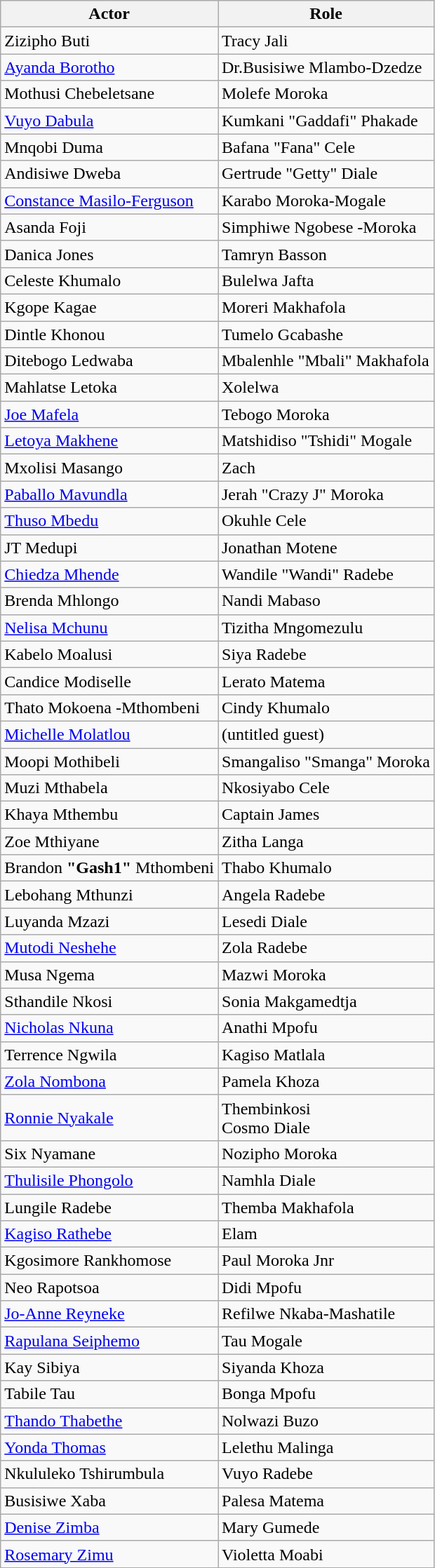<table class="wikitable">
<tr>
<th>Actor</th>
<th>Role</th>
</tr>
<tr>
<td>Zizipho Buti</td>
<td>Tracy Jali</td>
</tr>
<tr>
<td><a href='#'>Ayanda Borotho</a></td>
<td>Dr.Busisiwe Mlambo-Dzedze</td>
</tr>
<tr>
<td>Mothusi Chebeletsane</td>
<td>Molefe Moroka</td>
</tr>
<tr>
<td><a href='#'>Vuyo Dabula</a></td>
<td>Kumkani "Gaddafi" Phakade</td>
</tr>
<tr>
<td>Mnqobi Duma</td>
<td>Bafana "Fana" Cele</td>
</tr>
<tr>
<td>Andisiwe Dweba</td>
<td>Gertrude "Getty" Diale</td>
</tr>
<tr>
<td><a href='#'>Constance Masilo-Ferguson</a></td>
<td>Karabo  Moroka-Mogale</td>
</tr>
<tr>
<td>Asanda Foji</td>
<td>Simphiwe Ngobese -Moroka</td>
</tr>
<tr>
<td>Danica Jones</td>
<td>Tamryn Basson</td>
</tr>
<tr>
<td>Celeste Khumalo</td>
<td>Bulelwa Jafta</td>
</tr>
<tr>
<td>Kgope Kagae</td>
<td>Moreri Makhafola</td>
</tr>
<tr>
<td>Dintle Khonou</td>
<td>Tumelo Gcabashe</td>
</tr>
<tr>
<td>Ditebogo Ledwaba</td>
<td>Mbalenhle "Mbali" Makhafola</td>
</tr>
<tr>
<td>Mahlatse Letoka</td>
<td>Xolelwa</td>
</tr>
<tr>
<td><a href='#'>Joe Mafela</a></td>
<td>Tebogo Moroka</td>
</tr>
<tr>
<td><a href='#'>Letoya Makhene</a></td>
<td>Matshidiso "Tshidi" Mogale</td>
</tr>
<tr>
<td>Mxolisi Masango</td>
<td>Zach</td>
</tr>
<tr>
<td><a href='#'>Paballo Mavundla</a></td>
<td>Jerah "Crazy J" Moroka</td>
</tr>
<tr>
<td><a href='#'>Thuso Mbedu</a></td>
<td>Okuhle Cele</td>
</tr>
<tr>
<td>JT Medupi</td>
<td>Jonathan Motene</td>
</tr>
<tr>
<td><a href='#'>Chiedza Mhende</a></td>
<td>Wandile "Wandi" Radebe</td>
</tr>
<tr>
<td>Brenda Mhlongo</td>
<td>Nandi Mabaso</td>
</tr>
<tr>
<td><a href='#'>Nelisa Mchunu</a></td>
<td>Tizitha Mngomezulu</td>
</tr>
<tr>
<td>Kabelo Moalusi</td>
<td>Siya Radebe</td>
</tr>
<tr>
<td>Candice Modiselle</td>
<td>Lerato Matema</td>
</tr>
<tr>
<td>Thato Mokoena -Mthombeni</td>
<td>Cindy Khumalo</td>
</tr>
<tr>
<td><a href='#'>Michelle Molatlou</a></td>
<td>(untitled guest)</td>
</tr>
<tr>
<td>Moopi Mothibeli</td>
<td>Smangaliso "Smanga" Moroka</td>
</tr>
<tr>
<td>Muzi Mthabela</td>
<td>Nkosiyabo Cele</td>
</tr>
<tr>
<td>Khaya Mthembu</td>
<td>Captain James</td>
</tr>
<tr>
<td>Zoe Mthiyane</td>
<td>Zitha Langa</td>
</tr>
<tr>
<td>Brandon <strong>"Gash1"</strong> Mthombeni</td>
<td>Thabo Khumalo</td>
</tr>
<tr>
<td>Lebohang Mthunzi</td>
<td>Angela Radebe</td>
</tr>
<tr>
<td>Luyanda Mzazi</td>
<td>Lesedi Diale</td>
</tr>
<tr>
<td><a href='#'>Mutodi Neshehe</a></td>
<td>Zola Radebe</td>
</tr>
<tr>
<td>Musa Ngema</td>
<td>Mazwi Moroka</td>
</tr>
<tr>
<td>Sthandile Nkosi</td>
<td>Sonia Makgamedtja</td>
</tr>
<tr>
<td><a href='#'>Nicholas Nkuna</a></td>
<td>Anathi Mpofu</td>
</tr>
<tr>
<td>Terrence Ngwila</td>
<td>Kagiso Matlala</td>
</tr>
<tr>
<td><a href='#'>Zola Nombona</a></td>
<td>Pamela Khoza</td>
</tr>
<tr>
<td><a href='#'>Ronnie Nyakale</a></td>
<td>Thembinkosi<br>Cosmo Diale</td>
</tr>
<tr>
<td>Six Nyamane</td>
<td>Nozipho Moroka</td>
</tr>
<tr>
<td><a href='#'>Thulisile Phongolo</a></td>
<td>Namhla Diale</td>
</tr>
<tr>
<td>Lungile Radebe</td>
<td>Themba Makhafola</td>
</tr>
<tr>
<td><a href='#'>Kagiso Rathebe</a></td>
<td>Elam</td>
</tr>
<tr>
<td>Kgosimore Rankhomose</td>
<td>Paul Moroka Jnr</td>
</tr>
<tr>
<td>Neo Rapotsoa</td>
<td>Didi Mpofu</td>
</tr>
<tr>
<td><a href='#'>Jo-Anne Reyneke</a></td>
<td>Refilwe Nkaba-Mashatile</td>
</tr>
<tr>
<td><a href='#'>Rapulana Seiphemo</a></td>
<td>Tau Mogale</td>
</tr>
<tr>
<td>Kay Sibiya</td>
<td>Siyanda Khoza</td>
</tr>
<tr>
<td>Tabile Tau</td>
<td>Bonga Mpofu</td>
</tr>
<tr>
<td><a href='#'>Thando Thabethe</a></td>
<td>Nolwazi Buzo</td>
</tr>
<tr>
<td><a href='#'>Yonda Thomas</a></td>
<td>Lelethu Malinga</td>
</tr>
<tr>
<td>Nkululeko Tshirumbula</td>
<td>Vuyo Radebe</td>
</tr>
<tr>
<td>Busisiwe Xaba</td>
<td>Palesa Matema</td>
</tr>
<tr>
<td><a href='#'>Denise Zimba</a></td>
<td>Mary Gumede</td>
</tr>
<tr>
<td><a href='#'>Rosemary Zimu</a></td>
<td>Violetta Moabi</td>
</tr>
</table>
